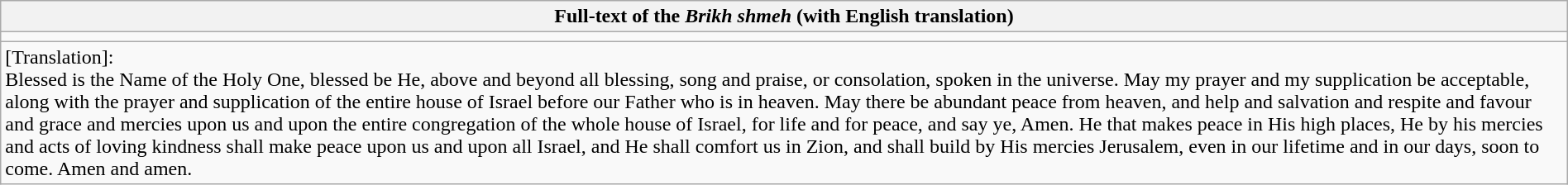<table class="wikitable collapsible collapsed" style="width:100%">
<tr>
<th>Full-text of the <em>Brikh shmeh</em> (with English translation)</th>
</tr>
<tr>
<td></td>
</tr>
<tr>
<td>[Translation]:<br>Blessed is the Name of the Holy One, blessed be He, above and beyond all blessing, song and praise, or consolation, spoken in the universe. May my prayer and my supplication be acceptable, along with the prayer and supplication of the entire house of Israel before our Father who is in heaven. May there be abundant peace from heaven, and help and salvation and respite and favour and grace and mercies upon us and upon the entire congregation of the whole house of Israel, for life and for peace, and say ye, Amen. He that makes peace in His high places, He by his mercies and acts of loving kindness shall make peace upon us and upon all Israel, and He shall comfort us in Zion, and shall build by His mercies Jerusalem, even in our lifetime and in our days, soon to come. Amen and amen.</td>
</tr>
</table>
